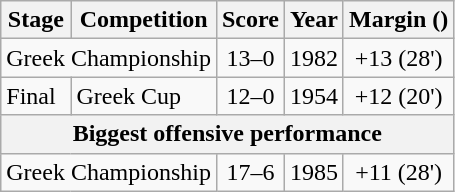<table class="wikitable">
<tr>
<th>Stage</th>
<th>Competition</th>
<th>Score</th>
<th>Year</th>
<th>Margin ()</th>
</tr>
<tr>
<td colspan="2">Greek Championship</td>
<td align="center">13–0</td>
<td align="center">1982</td>
<td align="center">+13 (28')</td>
</tr>
<tr>
<td>Final</td>
<td>Greek Cup</td>
<td align="center">12–0</td>
<td align="center">1954</td>
<td align="center">+12 (20')</td>
</tr>
<tr>
<th colspan="5">Biggest offensive performance</th>
</tr>
<tr>
<td colspan="2">Greek Championship</td>
<td align="center">17–6</td>
<td align="center">1985</td>
<td align="center">+11 (28')</td>
</tr>
</table>
